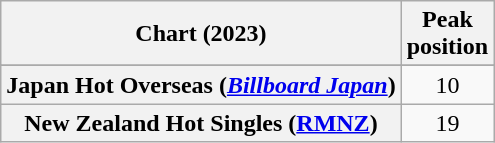<table class="wikitable sortable plainrowheaders" style="text-align:center">
<tr>
<th scope="col">Chart (2023)</th>
<th scope="col">Peak<br>position</th>
</tr>
<tr>
</tr>
<tr>
<th scope="row">Japan Hot Overseas (<em><a href='#'>Billboard Japan</a></em>)</th>
<td>10</td>
</tr>
<tr>
<th scope="row">New Zealand Hot Singles (<a href='#'>RMNZ</a>)</th>
<td>19</td>
</tr>
</table>
